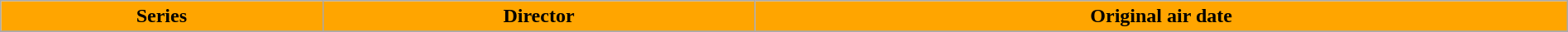<table class="wikitable plainrowheaders" style="width:100%;">
<tr>
<th scope="col" style="white-space:nowrap; background:#FFA500; color:#000000;">Series</th>
<th scope="col" style="white-space:nowrap; background:#FFA500; color:#000000;">Director</th>
<th scope="col" style="white-space:nowrap; background:#FFA500; color:#000000;">Original air date</th>
</tr>
<tr>
</tr>
</table>
